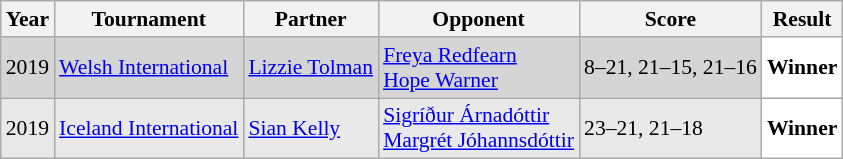<table class="sortable wikitable" style="font-size: 90%;">
<tr>
<th>Year</th>
<th>Tournament</th>
<th>Partner</th>
<th>Opponent</th>
<th>Score</th>
<th>Result</th>
</tr>
<tr style="background:#D5D5D5">
<td align="center">2019</td>
<td align="left"><a href='#'>Welsh International</a></td>
<td align="left"> <a href='#'>Lizzie Tolman</a></td>
<td align="left"> <a href='#'>Freya Redfearn</a><br> <a href='#'>Hope Warner</a></td>
<td align="left">8–21, 21–15, 21–16</td>
<td style="text-align:left; background:white"> <strong>Winner</strong></td>
</tr>
<tr style="background:#E9E9E9">
<td align="center">2019</td>
<td align="left"><a href='#'>Iceland International</a></td>
<td align="left"> <a href='#'>Sian Kelly</a></td>
<td align="left"> <a href='#'>Sigríður Árnadóttir</a><br> <a href='#'>Margrét Jóhannsdóttir</a></td>
<td align="left">23–21, 21–18</td>
<td style="text-align:left; background:white"> <strong>Winner</strong></td>
</tr>
</table>
